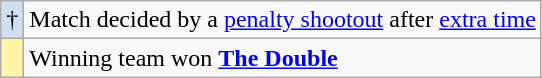<table class="wikitable">
<tr>
<td style="background-color:#cedff2">†</td>
<td>Match decided by a <a href='#'>penalty shootout</a> after <a href='#'>extra time</a></td>
</tr>
<tr>
<td align=center style="background-color:#fff4a7"></td>
<td>Winning team won <strong><a href='#'>The Double</a></strong></td>
</tr>
</table>
